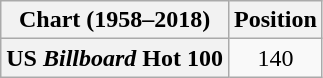<table class="wikitable plainrowheaders" style="text-align:center">
<tr>
<th scope="col">Chart (1958–2018)</th>
<th scope="col">Position</th>
</tr>
<tr>
<th scope="row">US <em>Billboard</em> Hot 100</th>
<td>140</td>
</tr>
</table>
